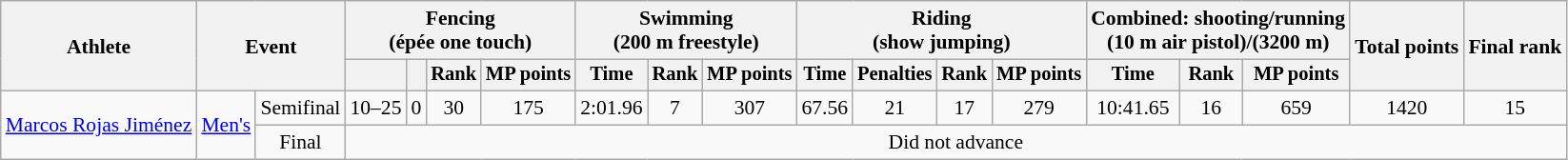<table class="wikitable" style="font-size:90%">
<tr>
<th rowspan="2">Athlete</th>
<th colspan="2" rowspan="2">Event</th>
<th colspan=4>Fencing<br><span>(épée one touch)</span></th>
<th colspan=3>Swimming<br><span>(200 m freestyle)</span></th>
<th colspan=4>Riding<br><span>(show jumping)</span></th>
<th colspan=3>Combined: shooting/running<br><span>(10 m air pistol)/(3200 m)</span></th>
<th rowspan=2>Total points</th>
<th rowspan=2>Final rank</th>
</tr>
<tr style="font-size:95%">
<th></th>
<th></th>
<th>Rank</th>
<th>MP points</th>
<th>Time</th>
<th>Rank</th>
<th>MP points</th>
<th>Time</th>
<th>Penalties</th>
<th>Rank</th>
<th>MP points</th>
<th>Time</th>
<th>Rank</th>
<th>MP points</th>
</tr>
<tr align=center>
<td rowspan="2" align="left"><a href='#'>Marcos Rojas Jiménez</a></td>
<td rowspan="4" align="left"><a href='#'>Men's</a></td>
<td align=center>Semifinal</td>
<td>10–25</td>
<td>0</td>
<td>30</td>
<td>175</td>
<td>2:01.96</td>
<td>7</td>
<td>307</td>
<td>67.56</td>
<td>21</td>
<td>17</td>
<td>279</td>
<td>10:41.65</td>
<td>16</td>
<td>659</td>
<td>1420</td>
<td>15</td>
</tr>
<tr align=center>
<td>Final</td>
<td colspan=16>Did not advance</td>
</tr>
</table>
